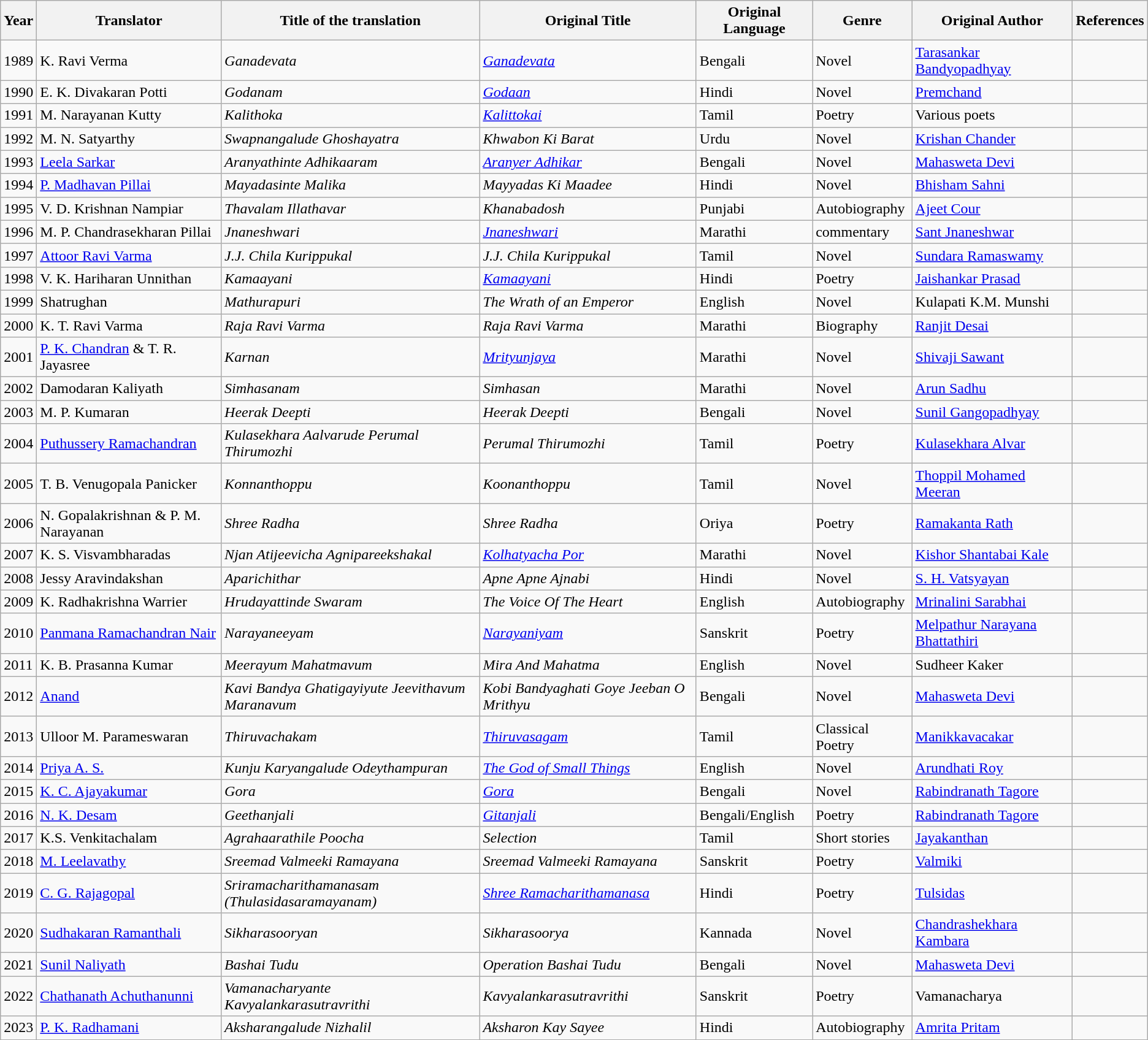<table class="wikitable sortable">
<tr>
<th>Year</th>
<th>Translator</th>
<th>Title of the translation</th>
<th>Original Title</th>
<th>Original Language</th>
<th>Genre</th>
<th>Original Author</th>
<th class=unsortable>References</th>
</tr>
<tr>
<td>1989</td>
<td>K. Ravi Verma</td>
<td><em>Ganadevata</em></td>
<td><em><a href='#'>Ganadevata</a></em></td>
<td>Bengali</td>
<td>Novel</td>
<td><a href='#'>Tarasankar Bandyopadhyay</a></td>
<td></td>
</tr>
<tr>
<td>1990</td>
<td>E. K. Divakaran Potti</td>
<td><em>Godanam</em></td>
<td><em><a href='#'>Godaan</a></em></td>
<td>Hindi</td>
<td>Novel</td>
<td><a href='#'>Premchand</a></td>
<td></td>
</tr>
<tr>
<td>1991</td>
<td>M. Narayanan Kutty</td>
<td><em>Kalithoka</em></td>
<td><em><a href='#'>Kalittokai</a></em></td>
<td>Tamil</td>
<td>Poetry</td>
<td>Various poets</td>
<td></td>
</tr>
<tr>
<td>1992</td>
<td>M. N. Satyarthy</td>
<td><em>Swapnangalude Ghoshayatra</em></td>
<td><em>Khwabon Ki Barat</em></td>
<td>Urdu</td>
<td>Novel</td>
<td><a href='#'>Krishan Chander</a></td>
<td></td>
</tr>
<tr>
<td>1993</td>
<td><a href='#'>Leela Sarkar</a></td>
<td><em>Aranyathinte Adhikaaram</em></td>
<td><em><a href='#'>Aranyer Adhikar</a></em></td>
<td>Bengali</td>
<td>Novel</td>
<td><a href='#'>Mahasweta Devi</a></td>
<td></td>
</tr>
<tr>
<td>1994</td>
<td><a href='#'>P. Madhavan Pillai</a></td>
<td><em>Mayadasinte Malika</em></td>
<td><em>Mayyadas Ki Maadee</em></td>
<td>Hindi</td>
<td>Novel</td>
<td><a href='#'>Bhisham Sahni</a></td>
<td></td>
</tr>
<tr>
<td>1995</td>
<td>V. D. Krishnan Nampiar</td>
<td><em>Thavalam Illathavar</em></td>
<td><em>Khanabadosh</em></td>
<td>Punjabi</td>
<td>Autobiography</td>
<td><a href='#'>Ajeet Cour</a></td>
<td></td>
</tr>
<tr>
<td>1996</td>
<td>M. P. Chandrasekharan Pillai</td>
<td><em>Jnaneshwari</em></td>
<td><em><a href='#'>Jnaneshwari</a></em></td>
<td>Marathi</td>
<td>commentary</td>
<td><a href='#'>Sant Jnaneshwar</a></td>
<td></td>
</tr>
<tr>
<td>1997</td>
<td><a href='#'>Attoor Ravi Varma</a></td>
<td><em>J.J. Chila Kurippukal</em></td>
<td><em>J.J. Chila Kurippukal</em></td>
<td>Tamil</td>
<td>Novel</td>
<td><a href='#'>Sundara Ramaswamy</a></td>
<td></td>
</tr>
<tr>
<td>1998</td>
<td>V. K. Hariharan Unnithan</td>
<td><em>Kamaayani</em></td>
<td><em><a href='#'>Kamaayani</a></em></td>
<td>Hindi</td>
<td>Poetry</td>
<td><a href='#'>Jaishankar Prasad</a></td>
<td></td>
</tr>
<tr>
<td>1999</td>
<td>Shatrughan</td>
<td><em>Mathurapuri</em></td>
<td><em>The Wrath of an Emperor</em></td>
<td>English</td>
<td>Novel</td>
<td>Kulapati K.M. Munshi</td>
<td></td>
</tr>
<tr>
<td>2000</td>
<td>K. T. Ravi Varma</td>
<td><em>Raja Ravi Varma</em></td>
<td><em>Raja Ravi Varma</em></td>
<td>Marathi</td>
<td>Biography</td>
<td><a href='#'>Ranjit Desai</a></td>
<td></td>
</tr>
<tr>
<td>2001</td>
<td><a href='#'>P. K. Chandran</a> & T. R. Jayasree</td>
<td><em>Karnan</em></td>
<td><em><a href='#'>Mrityunjaya</a></em></td>
<td>Marathi</td>
<td>Novel</td>
<td><a href='#'>Shivaji Sawant</a></td>
<td></td>
</tr>
<tr>
<td>2002</td>
<td>Damodaran Kaliyath</td>
<td><em>Simhasanam</em></td>
<td><em>Simhasan</em></td>
<td>Marathi</td>
<td>Novel</td>
<td><a href='#'>Arun Sadhu</a></td>
<td></td>
</tr>
<tr>
<td>2003</td>
<td>M. P. Kumaran</td>
<td><em>Heerak Deepti</em></td>
<td><em>Heerak Deepti</em></td>
<td>Bengali</td>
<td>Novel</td>
<td><a href='#'>Sunil Gangopadhyay</a></td>
<td></td>
</tr>
<tr>
<td>2004</td>
<td><a href='#'>Puthussery Ramachandran</a></td>
<td><em>Kulasekhara Aalvarude Perumal Thirumozhi</em></td>
<td><em>Perumal Thirumozhi</em></td>
<td>Tamil</td>
<td>Poetry</td>
<td><a href='#'>Kulasekhara Alvar</a></td>
<td></td>
</tr>
<tr>
<td>2005</td>
<td>T. B. Venugopala Panicker</td>
<td><em>Konnanthoppu</em></td>
<td><em>Koonanthoppu</em></td>
<td>Tamil</td>
<td>Novel</td>
<td><a href='#'>Thoppil Mohamed Meeran</a></td>
<td></td>
</tr>
<tr>
<td>2006</td>
<td>N. Gopalakrishnan & P. M. Narayanan</td>
<td><em>Shree Radha</em></td>
<td><em>Shree Radha</em></td>
<td>Oriya</td>
<td>Poetry</td>
<td><a href='#'>Ramakanta Rath</a></td>
<td></td>
</tr>
<tr>
<td>2007</td>
<td>K. S. Visvambharadas</td>
<td><em>Njan Atijeevicha Agnipareekshakal</em></td>
<td><em><a href='#'>Kolhatyacha Por</a></em></td>
<td>Marathi</td>
<td>Novel</td>
<td><a href='#'>Kishor Shantabai Kale</a></td>
<td></td>
</tr>
<tr>
<td>2008</td>
<td>Jessy Aravindakshan</td>
<td><em>Aparichithar</em></td>
<td><em>Apne Apne Ajnabi</em></td>
<td>Hindi</td>
<td>Novel</td>
<td><a href='#'>S. H. Vatsyayan</a></td>
<td></td>
</tr>
<tr>
<td>2009</td>
<td>K. Radhakrishna Warrier</td>
<td><em>Hrudayattinde Swaram</em></td>
<td><em>The Voice Of The Heart</em></td>
<td>English</td>
<td>Autobiography</td>
<td><a href='#'>Mrinalini Sarabhai</a></td>
<td></td>
</tr>
<tr>
<td>2010</td>
<td><a href='#'>Panmana Ramachandran Nair</a></td>
<td><em>Narayaneeyam</em></td>
<td><em><a href='#'>Narayaniyam</a></em></td>
<td>Sanskrit</td>
<td>Poetry</td>
<td><a href='#'>Melpathur Narayana Bhattathiri</a></td>
<td></td>
</tr>
<tr>
<td>2011</td>
<td>K. B. Prasanna Kumar</td>
<td><em>Meerayum Mahatmavum</em></td>
<td><em>Mira And Mahatma</em></td>
<td>English</td>
<td>Novel</td>
<td>Sudheer Kaker</td>
<td></td>
</tr>
<tr>
<td>2012</td>
<td><a href='#'>Anand</a></td>
<td><em>Kavi Bandya Ghatigayiyute Jeevithavum Maranavum</em></td>
<td><em>Kobi Bandyaghati Goye Jeeban O Mrithyu</em></td>
<td>Bengali</td>
<td>Novel</td>
<td><a href='#'>Mahasweta Devi</a></td>
<td></td>
</tr>
<tr>
<td>2013</td>
<td>Ulloor M. Parameswaran</td>
<td><em>Thiruvachakam</em></td>
<td><em><a href='#'>Thiruvasagam</a></em></td>
<td>Tamil</td>
<td>Classical Poetry</td>
<td><a href='#'>Manikkavacakar</a></td>
<td></td>
</tr>
<tr>
<td>2014</td>
<td><a href='#'>Priya A. S.</a></td>
<td><em>Kunju Karyangalude Odeythampuran</em></td>
<td><em><a href='#'>The God of Small Things</a></em></td>
<td>English</td>
<td>Novel</td>
<td><a href='#'>Arundhati Roy</a></td>
<td></td>
</tr>
<tr>
<td>2015</td>
<td><a href='#'>K. C. Ajayakumar</a></td>
<td><em>Gora</em></td>
<td><em><a href='#'>Gora</a></em></td>
<td>Bengali</td>
<td>Novel</td>
<td><a href='#'>Rabindranath Tagore</a></td>
<td></td>
</tr>
<tr>
<td>2016</td>
<td><a href='#'>N. K. Desam</a></td>
<td><em>Geethanjali</em></td>
<td><em><a href='#'>Gitanjali</a></em></td>
<td>Bengali/English</td>
<td>Poetry</td>
<td><a href='#'>Rabindranath Tagore</a></td>
<td></td>
</tr>
<tr>
<td>2017</td>
<td>K.S. Venkitachalam</td>
<td><em>Agrahaarathile Poocha</em></td>
<td><em>Selection</em></td>
<td>Tamil</td>
<td>Short stories</td>
<td><a href='#'>Jayakanthan</a></td>
<td></td>
</tr>
<tr>
<td>2018</td>
<td><a href='#'>M. Leelavathy</a></td>
<td><em>Sreemad Valmeeki Ramayana</em></td>
<td><em>Sreemad Valmeeki Ramayana</em></td>
<td>Sanskrit</td>
<td>Poetry</td>
<td><a href='#'>Valmiki</a></td>
<td></td>
</tr>
<tr>
<td>2019</td>
<td><a href='#'>C. G. Rajagopal</a></td>
<td><em>Sriramacharithamanasam (Thulasidasaramayanam)</em></td>
<td><em><a href='#'>Shree Ramacharithamanasa</a></em></td>
<td>Hindi</td>
<td>Poetry</td>
<td><a href='#'>Tulsidas</a></td>
<td></td>
</tr>
<tr>
<td>2020</td>
<td><a href='#'>Sudhakaran Ramanthali</a></td>
<td><em>Sikharasooryan</em></td>
<td><em>Sikharasoorya</em></td>
<td>Kannada</td>
<td>Novel</td>
<td><a href='#'>Chandrashekhara Kambara</a></td>
<td></td>
</tr>
<tr>
<td>2021</td>
<td><a href='#'>Sunil Naliyath</a></td>
<td><em>Bashai Tudu</em></td>
<td><em>Operation Bashai Tudu</em></td>
<td>Bengali</td>
<td>Novel</td>
<td><a href='#'>Mahasweta Devi</a></td>
<td></td>
</tr>
<tr>
<td>2022</td>
<td><a href='#'>Chathanath Achuthanunni</a></td>
<td><em>Vamanacharyante Kavyalankarasutravrithi</em></td>
<td><em>Kavyalankarasutravrithi</em></td>
<td>Sanskrit</td>
<td>Poetry</td>
<td>Vamanacharya</td>
<td></td>
</tr>
<tr>
<td>2023</td>
<td><a href='#'>P. K. Radhamani</a></td>
<td><em>Aksharangalude Nizhalil</em></td>
<td><em>Aksharon Kay Sayee</em></td>
<td>Hindi</td>
<td>Autobiography</td>
<td><a href='#'>Amrita Pritam</a></td>
<td></td>
</tr>
</table>
